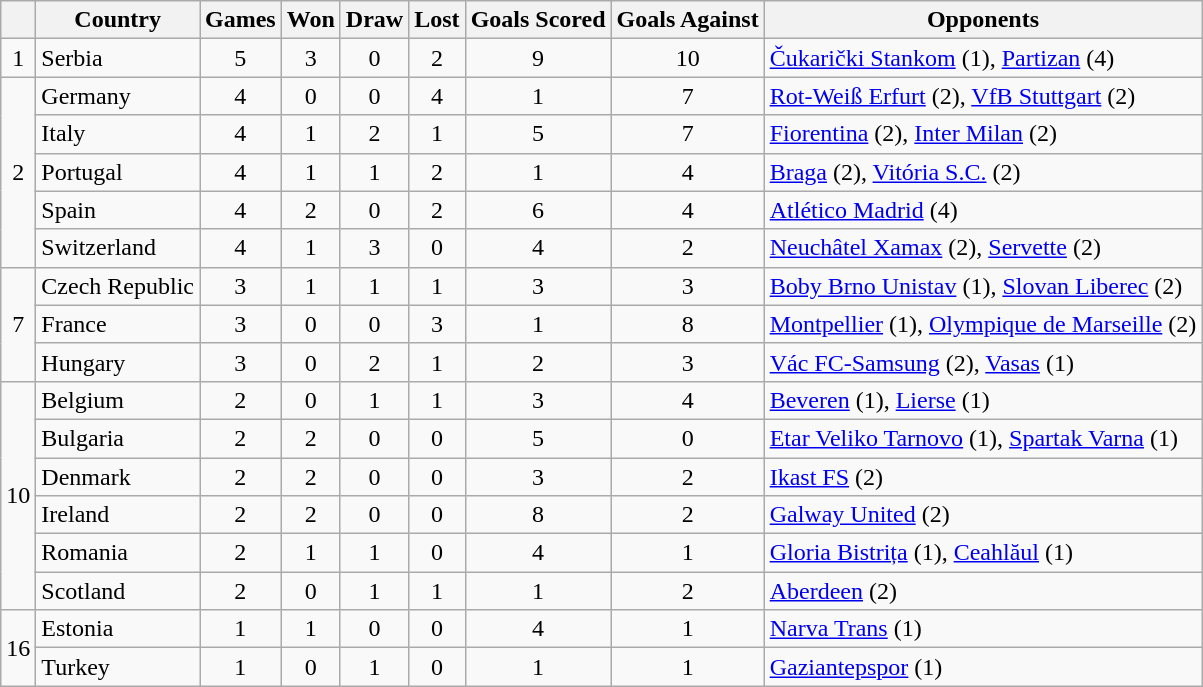<table class="wikitable sortable" style="text-align: center">
<tr>
<th></th>
<th>Country</th>
<th>Games</th>
<th>Won</th>
<th>Draw</th>
<th>Lost</th>
<th>Goals Scored</th>
<th>Goals Against</th>
<th>Opponents</th>
</tr>
<tr>
<td>1</td>
<td align=left> Serbia</td>
<td>5</td>
<td>3</td>
<td>0</td>
<td>2</td>
<td>9</td>
<td>10</td>
<td align=left><a href='#'>Čukarički Stankom</a> (1), <a href='#'>Partizan</a> (4)</td>
</tr>
<tr>
<td rowspan="5">2</td>
<td align=left> Germany</td>
<td>4</td>
<td>0</td>
<td>0</td>
<td>4</td>
<td>1</td>
<td>7</td>
<td align=left><a href='#'>Rot-Weiß Erfurt</a> (2), <a href='#'>VfB Stuttgart</a> (2)</td>
</tr>
<tr>
<td align=left> Italy</td>
<td>4</td>
<td>1</td>
<td>2</td>
<td>1</td>
<td>5</td>
<td>7</td>
<td align=left><a href='#'>Fiorentina</a> (2), <a href='#'>Inter Milan</a> (2)</td>
</tr>
<tr>
<td align=left> Portugal</td>
<td>4</td>
<td>1</td>
<td>1</td>
<td>2</td>
<td>1</td>
<td>4</td>
<td align=left><a href='#'>Braga</a> (2), <a href='#'>Vitória S.C.</a> (2)</td>
</tr>
<tr>
<td align=left> Spain</td>
<td>4</td>
<td>2</td>
<td>0</td>
<td>2</td>
<td>6</td>
<td>4</td>
<td align=left><a href='#'>Atlético Madrid</a> (4)</td>
</tr>
<tr>
<td align=left> Switzerland</td>
<td>4</td>
<td>1</td>
<td>3</td>
<td>0</td>
<td>4</td>
<td>2</td>
<td align=left><a href='#'>Neuchâtel Xamax</a> (2), <a href='#'>Servette</a> (2)</td>
</tr>
<tr>
<td rowspan="3">7</td>
<td align=left> Czech Republic</td>
<td>3</td>
<td>1</td>
<td>1</td>
<td>1</td>
<td>3</td>
<td>3</td>
<td align=left><a href='#'>Boby Brno Unistav</a> (1), <a href='#'>Slovan Liberec</a> (2)</td>
</tr>
<tr>
<td align=left> France</td>
<td>3</td>
<td>0</td>
<td>0</td>
<td>3</td>
<td>1</td>
<td>8</td>
<td align=left><a href='#'>Montpellier</a> (1), <a href='#'>Olympique de Marseille</a> (2)</td>
</tr>
<tr>
<td align=left> Hungary</td>
<td>3</td>
<td>0</td>
<td>2</td>
<td>1</td>
<td>2</td>
<td>3</td>
<td align=left><a href='#'>Vác FC-Samsung</a> (2), <a href='#'>Vasas</a> (1)</td>
</tr>
<tr>
<td rowspan="6">10</td>
<td align=left> Belgium</td>
<td>2</td>
<td>0</td>
<td>1</td>
<td>1</td>
<td>3</td>
<td>4</td>
<td align=left><a href='#'>Beveren</a> (1), <a href='#'>Lierse</a> (1)</td>
</tr>
<tr>
<td align=left> Bulgaria</td>
<td>2</td>
<td>2</td>
<td>0</td>
<td>0</td>
<td>5</td>
<td>0</td>
<td align=left><a href='#'>Etar Veliko Tarnovo</a> (1), <a href='#'>Spartak Varna</a> (1)</td>
</tr>
<tr>
<td align=left> Denmark</td>
<td>2</td>
<td>2</td>
<td>0</td>
<td>0</td>
<td>3</td>
<td>2</td>
<td align=left><a href='#'>Ikast FS</a> (2)</td>
</tr>
<tr>
<td align=left> Ireland</td>
<td>2</td>
<td>2</td>
<td>0</td>
<td>0</td>
<td>8</td>
<td>2</td>
<td align=left><a href='#'>Galway United</a> (2)</td>
</tr>
<tr>
<td align=left> Romania</td>
<td>2</td>
<td>1</td>
<td>1</td>
<td>0</td>
<td>4</td>
<td>1</td>
<td align=left><a href='#'>Gloria Bistrița</a> (1), <a href='#'>Ceahlăul</a> (1)</td>
</tr>
<tr>
<td align=left> Scotland</td>
<td>2</td>
<td>0</td>
<td>1</td>
<td>1</td>
<td>1</td>
<td>2</td>
<td align=left><a href='#'>Aberdeen</a> (2)</td>
</tr>
<tr>
<td rowspan="2">16</td>
<td align=left> Estonia</td>
<td>1</td>
<td>1</td>
<td>0</td>
<td>0</td>
<td>4</td>
<td>1</td>
<td align=left><a href='#'>Narva Trans</a> (1)</td>
</tr>
<tr>
<td align=left> Turkey</td>
<td>1</td>
<td>0</td>
<td>1</td>
<td>0</td>
<td>1</td>
<td>1</td>
<td align=left><a href='#'>Gaziantepspor</a> (1)</td>
</tr>
</table>
